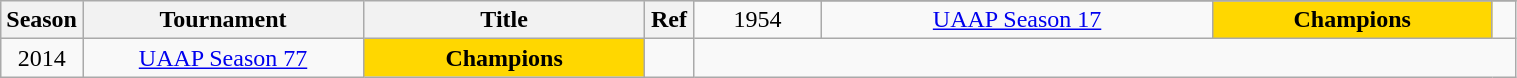<table class="wikitable sortable" style="text-align:center" width="80%">
<tr>
<th style="width:25px;" rowspan="2">Season</th>
<th style="width:180px;" rowspan="2">Tournament</th>
<th style="width:180px;" rowspan="2">Title</th>
<th style="width:25px;" rowspan="2">Ref</th>
</tr>
<tr align=center>
<td>1954</td>
<td><a href='#'>UAAP Season 17</a></td>
<td style="background:gold;"><strong>Champions</strong></td>
<td></td>
</tr>
<tr align=center>
<td>2014</td>
<td><a href='#'>UAAP Season 77</a></td>
<td style="background:gold;"><strong>Champions</strong></td>
<td></td>
</tr>
</table>
